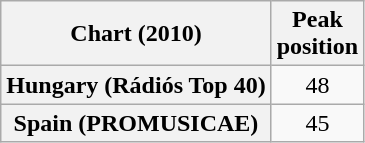<table class="wikitable sortable plainrowheaders" style="text-align:center">
<tr>
<th>Chart (2010)</th>
<th>Peak<br>position</th>
</tr>
<tr>
<th scope="row">Hungary (Rádiós Top 40)</th>
<td align="center">48</td>
</tr>
<tr>
<th scope="row">Spain (PROMUSICAE)</th>
<td align="center">45</td>
</tr>
</table>
